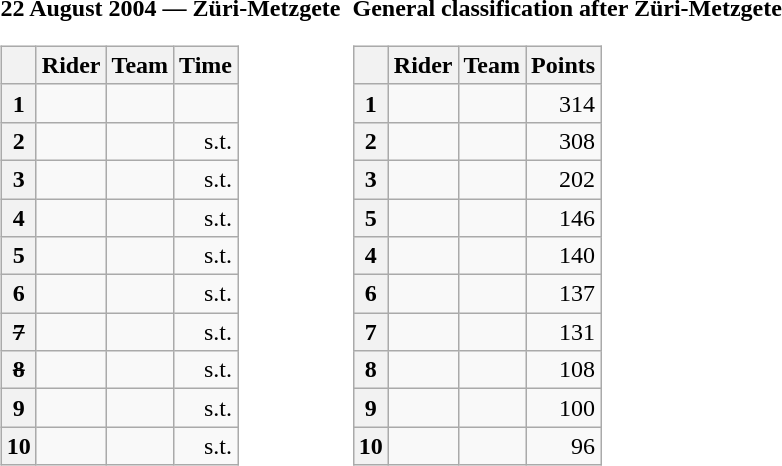<table>
<tr>
<td><strong>22 August 2004 — Züri-Metzgete </strong><br><table class="wikitable">
<tr>
<th></th>
<th>Rider</th>
<th>Team</th>
<th>Time</th>
</tr>
<tr>
<th style="text-align:center;">1</th>
<td></td>
<td></td>
<td style="text-align:right;"></td>
</tr>
<tr>
<th style="text-align:center;">2</th>
<td></td>
<td></td>
<td style="text-align:right;">s.t.</td>
</tr>
<tr>
<th style="text-align:center;">3</th>
<td></td>
<td></td>
<td style="text-align:right;">s.t.</td>
</tr>
<tr>
<th style="text-align:center;">4</th>
<td></td>
<td></td>
<td style="text-align:right;">s.t.</td>
</tr>
<tr>
<th style="text-align:center;">5</th>
<td></td>
<td></td>
<td style="text-align:right;">s.t.</td>
</tr>
<tr>
<th style="text-align:center;">6</th>
<td> </td>
<td></td>
<td style="text-align:right;">s.t.</td>
</tr>
<tr>
<th style="text-align:center;"><s>7</s></th>
<td><s></s></td>
<td></td>
<td style="text-align:right;">s.t.</td>
</tr>
<tr>
<th style="text-align:center;"><s>8</s></th>
<td><s></s></td>
<td></td>
<td style="text-align:right;">s.t.</td>
</tr>
<tr>
<th style="text-align:center;">9</th>
<td></td>
<td></td>
<td style="text-align:right;">s.t.</td>
</tr>
<tr>
<th style="text-align:center;">10</th>
<td></td>
<td></td>
<td style="text-align:right;">s.t.</td>
</tr>
</table>
</td>
<td></td>
<td><strong>General classification after Züri-Metzgete</strong><br><table class="wikitable">
<tr>
<th></th>
<th>Rider</th>
<th>Team</th>
<th>Points</th>
</tr>
<tr>
<th>1</th>
<td> </td>
<td></td>
<td align="right">314</td>
</tr>
<tr>
<th>2</th>
<td></td>
<td></td>
<td align="right">308</td>
</tr>
<tr>
<th>3</th>
<td></td>
<td></td>
<td align="right">202</td>
</tr>
<tr>
<th>5</th>
<td></td>
<td></td>
<td align="right">146</td>
</tr>
<tr>
<th>4</th>
<td></td>
<td></td>
<td align="right">140</td>
</tr>
<tr>
<th>6</th>
<td></td>
<td></td>
<td align="right">137</td>
</tr>
<tr>
<th>7</th>
<td></td>
<td></td>
<td align="right">131</td>
</tr>
<tr>
<th>8</th>
<td></td>
<td></td>
<td align="right">108</td>
</tr>
<tr>
<th>9</th>
<td></td>
<td></td>
<td align="right">100</td>
</tr>
<tr>
<th>10</th>
<td></td>
<td></td>
<td align="right">96</td>
</tr>
</table>
</td>
</tr>
</table>
